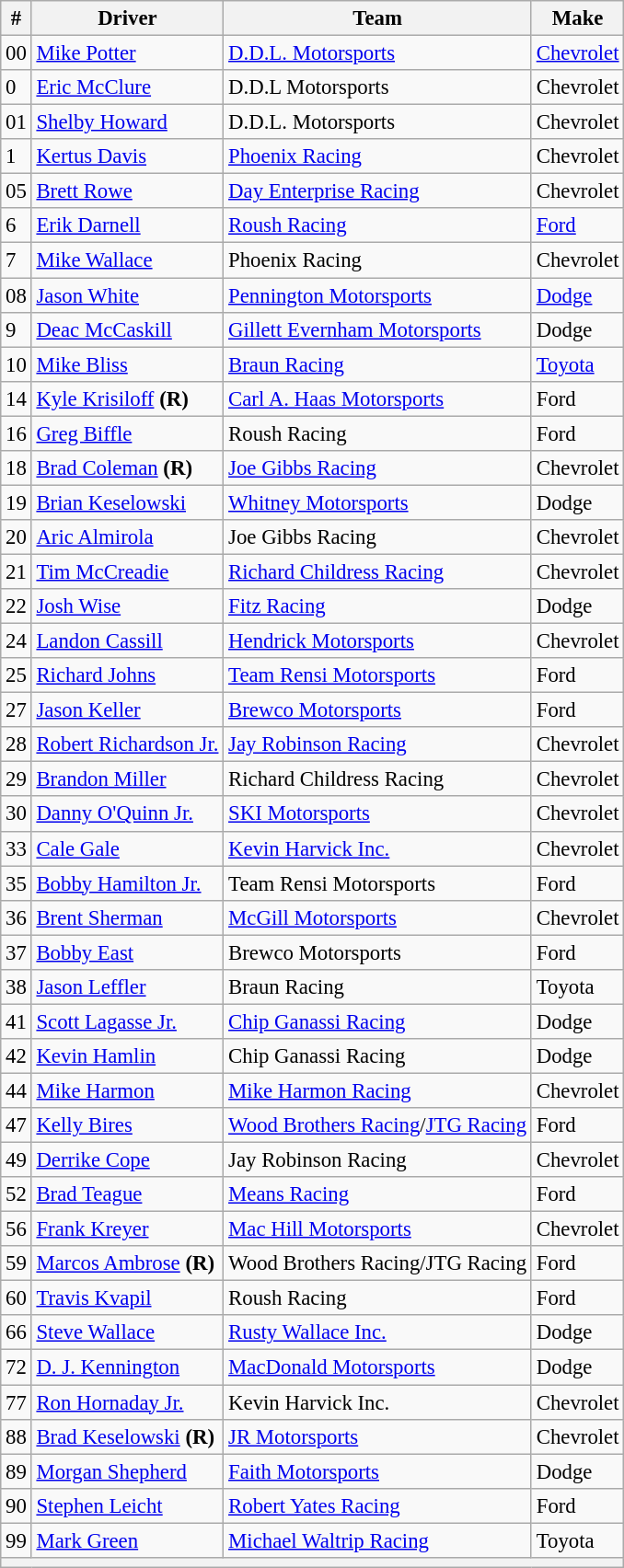<table class="wikitable" style="font-size:95%">
<tr>
<th>#</th>
<th>Driver</th>
<th>Team</th>
<th>Make</th>
</tr>
<tr>
<td>00</td>
<td><a href='#'>Mike Potter</a></td>
<td><a href='#'>D.D.L. Motorsports</a></td>
<td><a href='#'>Chevrolet</a></td>
</tr>
<tr>
<td>0</td>
<td><a href='#'>Eric McClure</a></td>
<td>D.D.L Motorsports</td>
<td>Chevrolet</td>
</tr>
<tr>
<td>01</td>
<td><a href='#'>Shelby Howard</a></td>
<td>D.D.L. Motorsports</td>
<td>Chevrolet</td>
</tr>
<tr>
<td>1</td>
<td><a href='#'>Kertus Davis</a></td>
<td><a href='#'>Phoenix Racing</a></td>
<td>Chevrolet</td>
</tr>
<tr>
<td>05</td>
<td><a href='#'>Brett Rowe</a></td>
<td><a href='#'>Day Enterprise Racing</a></td>
<td>Chevrolet</td>
</tr>
<tr>
<td>6</td>
<td><a href='#'>Erik Darnell</a></td>
<td><a href='#'>Roush Racing</a></td>
<td><a href='#'>Ford</a></td>
</tr>
<tr>
<td>7</td>
<td><a href='#'>Mike Wallace</a></td>
<td>Phoenix Racing</td>
<td>Chevrolet</td>
</tr>
<tr>
<td>08</td>
<td><a href='#'>Jason White</a></td>
<td><a href='#'>Pennington Motorsports</a></td>
<td><a href='#'>Dodge</a></td>
</tr>
<tr>
<td>9</td>
<td><a href='#'>Deac McCaskill</a></td>
<td><a href='#'>Gillett Evernham Motorsports</a></td>
<td>Dodge</td>
</tr>
<tr>
<td>10</td>
<td><a href='#'>Mike Bliss</a></td>
<td><a href='#'>Braun Racing</a></td>
<td><a href='#'>Toyota</a></td>
</tr>
<tr>
<td>14</td>
<td><a href='#'>Kyle Krisiloff</a> <strong>(R)</strong></td>
<td><a href='#'>Carl A. Haas Motorsports</a></td>
<td>Ford</td>
</tr>
<tr>
<td>16</td>
<td><a href='#'>Greg Biffle</a></td>
<td>Roush Racing</td>
<td>Ford</td>
</tr>
<tr>
<td>18</td>
<td><a href='#'>Brad Coleman</a> <strong>(R)</strong></td>
<td><a href='#'>Joe Gibbs Racing</a></td>
<td>Chevrolet</td>
</tr>
<tr>
<td>19</td>
<td><a href='#'>Brian Keselowski</a></td>
<td><a href='#'>Whitney Motorsports</a></td>
<td>Dodge</td>
</tr>
<tr>
<td>20</td>
<td><a href='#'>Aric Almirola</a></td>
<td>Joe Gibbs Racing</td>
<td>Chevrolet</td>
</tr>
<tr>
<td>21</td>
<td><a href='#'>Tim McCreadie</a></td>
<td><a href='#'>Richard Childress Racing</a></td>
<td>Chevrolet</td>
</tr>
<tr>
<td>22</td>
<td><a href='#'>Josh Wise</a></td>
<td><a href='#'>Fitz Racing</a></td>
<td>Dodge</td>
</tr>
<tr>
<td>24</td>
<td><a href='#'>Landon Cassill</a></td>
<td><a href='#'>Hendrick Motorsports</a></td>
<td>Chevrolet</td>
</tr>
<tr>
<td>25</td>
<td><a href='#'>Richard Johns</a></td>
<td><a href='#'>Team Rensi Motorsports</a></td>
<td>Ford</td>
</tr>
<tr>
<td>27</td>
<td><a href='#'>Jason Keller</a></td>
<td><a href='#'>Brewco Motorsports</a></td>
<td>Ford</td>
</tr>
<tr>
<td>28</td>
<td><a href='#'>Robert Richardson Jr.</a></td>
<td><a href='#'>Jay Robinson Racing</a></td>
<td>Chevrolet</td>
</tr>
<tr>
<td>29</td>
<td><a href='#'>Brandon Miller</a></td>
<td>Richard Childress Racing</td>
<td>Chevrolet</td>
</tr>
<tr>
<td>30</td>
<td><a href='#'>Danny O'Quinn Jr.</a></td>
<td><a href='#'>SKI Motorsports</a></td>
<td>Chevrolet</td>
</tr>
<tr>
<td>33</td>
<td><a href='#'>Cale Gale</a></td>
<td><a href='#'>Kevin Harvick Inc.</a></td>
<td>Chevrolet</td>
</tr>
<tr>
<td>35</td>
<td><a href='#'>Bobby Hamilton Jr.</a></td>
<td>Team Rensi Motorsports</td>
<td>Ford</td>
</tr>
<tr>
<td>36</td>
<td><a href='#'>Brent Sherman</a></td>
<td><a href='#'>McGill Motorsports</a></td>
<td>Chevrolet</td>
</tr>
<tr>
<td>37</td>
<td><a href='#'>Bobby East</a></td>
<td>Brewco Motorsports</td>
<td>Ford</td>
</tr>
<tr>
<td>38</td>
<td><a href='#'>Jason Leffler</a></td>
<td>Braun Racing</td>
<td>Toyota</td>
</tr>
<tr>
<td>41</td>
<td><a href='#'>Scott Lagasse Jr.</a></td>
<td><a href='#'>Chip Ganassi Racing</a></td>
<td>Dodge</td>
</tr>
<tr>
<td>42</td>
<td><a href='#'>Kevin Hamlin</a></td>
<td>Chip Ganassi Racing</td>
<td>Dodge</td>
</tr>
<tr>
<td>44</td>
<td><a href='#'>Mike Harmon</a></td>
<td><a href='#'>Mike Harmon Racing</a></td>
<td>Chevrolet</td>
</tr>
<tr>
<td>47</td>
<td><a href='#'>Kelly Bires</a></td>
<td><a href='#'>Wood Brothers Racing</a>/<a href='#'>JTG Racing</a></td>
<td>Ford</td>
</tr>
<tr>
<td>49</td>
<td><a href='#'>Derrike Cope</a></td>
<td>Jay Robinson Racing</td>
<td>Chevrolet</td>
</tr>
<tr>
<td>52</td>
<td><a href='#'>Brad Teague</a></td>
<td><a href='#'>Means Racing</a></td>
<td>Ford</td>
</tr>
<tr>
<td>56</td>
<td><a href='#'>Frank Kreyer</a></td>
<td><a href='#'>Mac Hill Motorsports</a></td>
<td>Chevrolet</td>
</tr>
<tr>
<td>59</td>
<td><a href='#'>Marcos Ambrose</a> <strong>(R)</strong></td>
<td>Wood Brothers Racing/JTG Racing</td>
<td>Ford</td>
</tr>
<tr>
<td>60</td>
<td><a href='#'>Travis Kvapil</a></td>
<td>Roush Racing</td>
<td>Ford</td>
</tr>
<tr>
<td>66</td>
<td><a href='#'>Steve Wallace</a></td>
<td><a href='#'>Rusty Wallace Inc.</a></td>
<td>Dodge</td>
</tr>
<tr>
<td>72</td>
<td><a href='#'>D. J. Kennington</a></td>
<td><a href='#'>MacDonald Motorsports</a></td>
<td>Dodge</td>
</tr>
<tr>
<td>77</td>
<td><a href='#'>Ron Hornaday Jr.</a></td>
<td>Kevin Harvick Inc.</td>
<td>Chevrolet</td>
</tr>
<tr>
<td>88</td>
<td><a href='#'>Brad Keselowski</a> <strong>(R)</strong></td>
<td><a href='#'>JR Motorsports</a></td>
<td>Chevrolet</td>
</tr>
<tr>
<td>89</td>
<td><a href='#'>Morgan Shepherd</a></td>
<td><a href='#'>Faith Motorsports</a></td>
<td>Dodge</td>
</tr>
<tr>
<td>90</td>
<td><a href='#'>Stephen Leicht</a></td>
<td><a href='#'>Robert Yates Racing</a></td>
<td>Ford</td>
</tr>
<tr>
<td>99</td>
<td><a href='#'>Mark Green</a></td>
<td><a href='#'>Michael Waltrip Racing</a></td>
<td>Toyota</td>
</tr>
<tr>
<th colspan="4"></th>
</tr>
</table>
